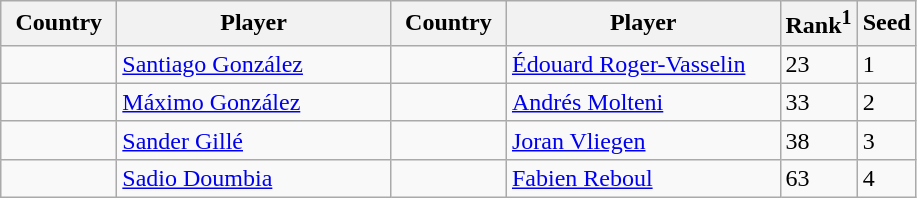<table class="sortable wikitable">
<tr>
<th width="70">Country</th>
<th width="175">Player</th>
<th width="70">Country</th>
<th width="175">Player</th>
<th>Rank<sup>1</sup></th>
<th>Seed</th>
</tr>
<tr>
<td></td>
<td><a href='#'>Santiago González</a></td>
<td></td>
<td><a href='#'>Édouard Roger-Vasselin</a></td>
<td>23</td>
<td>1</td>
</tr>
<tr>
<td></td>
<td><a href='#'>Máximo González</a></td>
<td></td>
<td><a href='#'>Andrés Molteni</a></td>
<td>33</td>
<td>2</td>
</tr>
<tr>
<td></td>
<td><a href='#'>Sander Gillé</a></td>
<td></td>
<td><a href='#'>Joran Vliegen</a></td>
<td>38</td>
<td>3</td>
</tr>
<tr>
<td></td>
<td><a href='#'>Sadio Doumbia</a></td>
<td></td>
<td><a href='#'>Fabien Reboul</a></td>
<td>63</td>
<td>4</td>
</tr>
</table>
